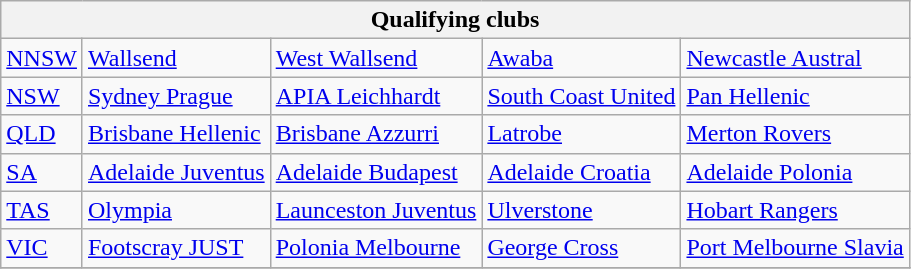<table class="wikitable">
<tr>
<th colspan=5>Qualifying clubs</th>
</tr>
<tr>
<td> <a href='#'>NNSW</a></td>
<td><a href='#'>Wallsend</a></td>
<td><a href='#'>West Wallsend</a></td>
<td><a href='#'>Awaba</a></td>
<td><a href='#'>Newcastle Austral</a></td>
</tr>
<tr>
<td> <a href='#'>NSW</a></td>
<td><a href='#'>Sydney Prague</a></td>
<td><a href='#'>APIA Leichhardt</a></td>
<td><a href='#'>South Coast United</a></td>
<td><a href='#'>Pan Hellenic</a></td>
</tr>
<tr>
<td> <a href='#'>QLD</a></td>
<td><a href='#'>Brisbane Hellenic</a></td>
<td><a href='#'>Brisbane Azzurri</a></td>
<td><a href='#'>Latrobe</a></td>
<td><a href='#'>Merton Rovers</a></td>
</tr>
<tr>
<td> <a href='#'>SA</a></td>
<td><a href='#'>Adelaide Juventus</a></td>
<td><a href='#'>Adelaide Budapest</a></td>
<td><a href='#'>Adelaide Croatia</a></td>
<td><a href='#'>Adelaide Polonia</a></td>
</tr>
<tr>
<td> <a href='#'>TAS</a></td>
<td><a href='#'>Olympia</a></td>
<td><a href='#'>Launceston Juventus</a></td>
<td><a href='#'>Ulverstone</a></td>
<td><a href='#'>Hobart Rangers</a></td>
</tr>
<tr>
<td> <a href='#'>VIC</a></td>
<td><a href='#'>Footscray JUST</a></td>
<td><a href='#'>Polonia Melbourne</a></td>
<td><a href='#'>George Cross</a></td>
<td><a href='#'>Port Melbourne Slavia</a></td>
</tr>
<tr>
</tr>
</table>
